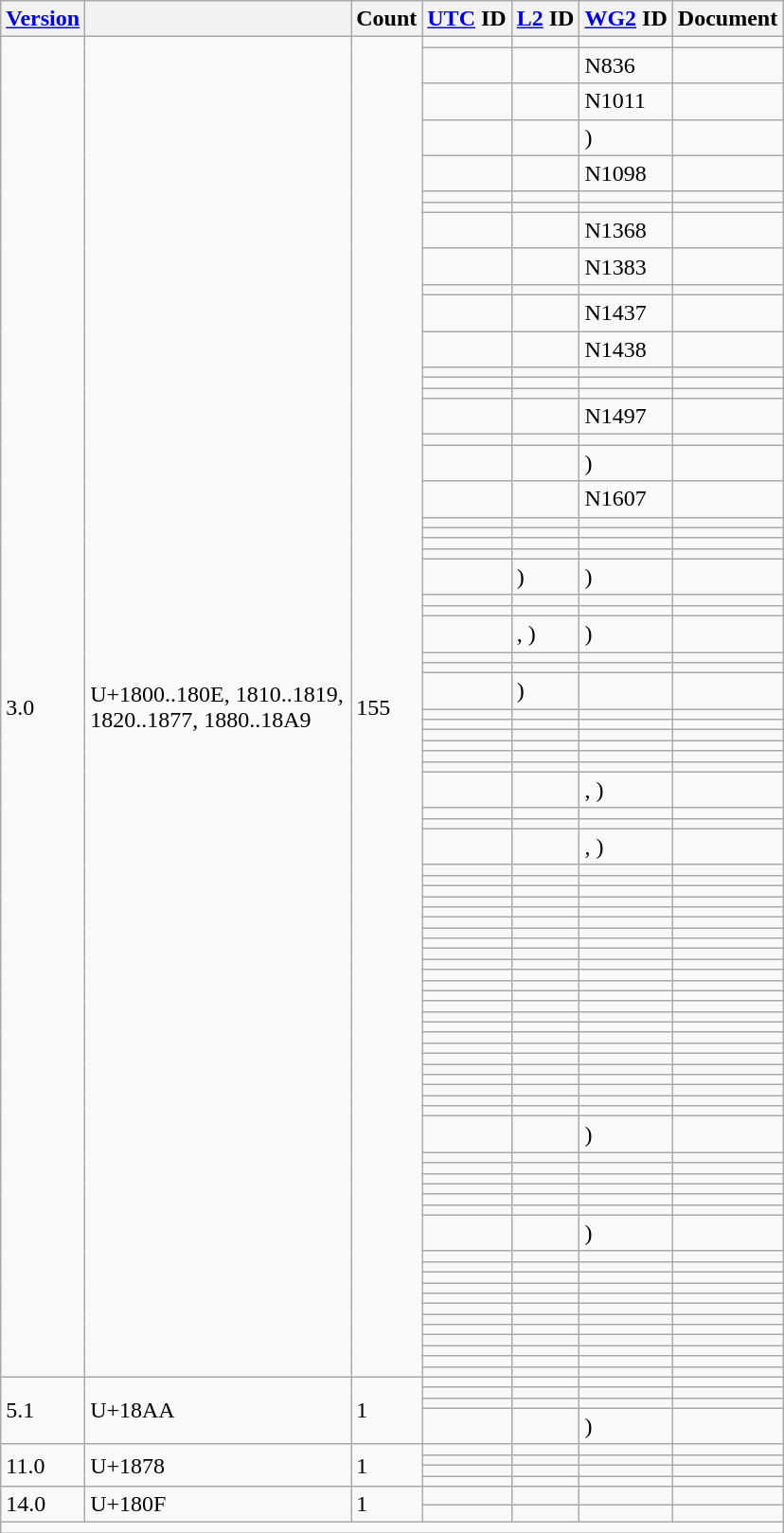<table class="wikitable collapsible collapsed sticky-header">
<tr>
<th><a href='#'>Version</a></th>
<th></th>
<th>Count</th>
<th><a href='#'>UTC</a> ID</th>
<th><a href='#'>L2</a> ID</th>
<th><a href='#'>WG2</a> ID</th>
<th>Document</th>
</tr>
<tr>
<td rowspan="84">3.0</td>
<td rowspan="84" width="180">U+1800..180E, 1810..1819, 1820..1877, 1880..18A9</td>
<td rowspan="84">155</td>
<td></td>
<td></td>
<td></td>
<td></td>
</tr>
<tr>
<td></td>
<td></td>
<td>N836</td>
<td></td>
</tr>
<tr>
<td></td>
<td></td>
<td>N1011</td>
<td></td>
</tr>
<tr>
<td></td>
<td></td>
<td> )</td>
<td></td>
</tr>
<tr>
<td></td>
<td></td>
<td>N1098</td>
<td></td>
</tr>
<tr>
<td></td>
<td></td>
<td></td>
<td></td>
</tr>
<tr>
<td></td>
<td></td>
<td></td>
<td></td>
</tr>
<tr>
<td></td>
<td></td>
<td>N1368</td>
<td></td>
</tr>
<tr>
<td></td>
<td></td>
<td>N1383</td>
<td></td>
</tr>
<tr>
<td></td>
<td></td>
<td></td>
<td></td>
</tr>
<tr>
<td></td>
<td></td>
<td>N1437</td>
<td></td>
</tr>
<tr>
<td></td>
<td></td>
<td>N1438</td>
<td></td>
</tr>
<tr>
<td></td>
<td></td>
<td></td>
<td></td>
</tr>
<tr>
<td></td>
<td></td>
<td></td>
<td></td>
</tr>
<tr>
<td></td>
<td></td>
<td></td>
<td></td>
</tr>
<tr>
<td></td>
<td></td>
<td>N1497</td>
<td></td>
</tr>
<tr>
<td></td>
<td></td>
<td></td>
<td></td>
</tr>
<tr>
<td></td>
<td></td>
<td> )</td>
<td></td>
</tr>
<tr>
<td></td>
<td></td>
<td>N1607</td>
<td></td>
</tr>
<tr>
<td></td>
<td></td>
<td></td>
<td></td>
</tr>
<tr>
<td></td>
<td></td>
<td></td>
<td></td>
</tr>
<tr>
<td></td>
<td></td>
<td></td>
<td></td>
</tr>
<tr>
<td></td>
<td></td>
<td></td>
<td></td>
</tr>
<tr>
<td></td>
<td> )</td>
<td> )</td>
<td></td>
</tr>
<tr>
<td></td>
<td></td>
<td></td>
<td></td>
</tr>
<tr>
<td></td>
<td></td>
<td></td>
<td></td>
</tr>
<tr>
<td></td>
<td> , )</td>
<td> )</td>
<td></td>
</tr>
<tr>
<td></td>
<td></td>
<td></td>
<td></td>
</tr>
<tr>
<td></td>
<td></td>
<td></td>
<td></td>
</tr>
<tr>
<td></td>
<td> )</td>
<td></td>
<td></td>
</tr>
<tr>
<td></td>
<td></td>
<td></td>
<td></td>
</tr>
<tr>
<td></td>
<td></td>
<td></td>
<td></td>
</tr>
<tr>
<td></td>
<td></td>
<td></td>
<td></td>
</tr>
<tr>
<td></td>
<td></td>
<td></td>
<td></td>
</tr>
<tr>
<td></td>
<td></td>
<td></td>
<td></td>
</tr>
<tr>
<td></td>
<td></td>
<td></td>
<td></td>
</tr>
<tr>
<td></td>
<td></td>
<td> , )</td>
<td></td>
</tr>
<tr>
<td></td>
<td></td>
<td></td>
<td></td>
</tr>
<tr>
<td></td>
<td></td>
<td></td>
<td></td>
</tr>
<tr>
<td></td>
<td></td>
<td> , )</td>
<td></td>
</tr>
<tr>
<td></td>
<td></td>
<td></td>
<td></td>
</tr>
<tr>
<td></td>
<td></td>
<td></td>
<td></td>
</tr>
<tr>
<td></td>
<td></td>
<td></td>
<td></td>
</tr>
<tr>
<td></td>
<td></td>
<td></td>
<td></td>
</tr>
<tr>
<td></td>
<td></td>
<td></td>
<td></td>
</tr>
<tr>
<td></td>
<td></td>
<td></td>
<td></td>
</tr>
<tr>
<td></td>
<td></td>
<td></td>
<td></td>
</tr>
<tr>
<td></td>
<td></td>
<td></td>
<td></td>
</tr>
<tr>
<td></td>
<td></td>
<td></td>
<td></td>
</tr>
<tr>
<td></td>
<td></td>
<td></td>
<td></td>
</tr>
<tr>
<td></td>
<td></td>
<td></td>
<td></td>
</tr>
<tr>
<td></td>
<td></td>
<td></td>
<td></td>
</tr>
<tr>
<td></td>
<td></td>
<td></td>
<td></td>
</tr>
<tr>
<td></td>
<td></td>
<td></td>
<td></td>
</tr>
<tr>
<td></td>
<td></td>
<td></td>
<td></td>
</tr>
<tr>
<td></td>
<td></td>
<td></td>
<td></td>
</tr>
<tr>
<td></td>
<td></td>
<td></td>
<td></td>
</tr>
<tr>
<td></td>
<td></td>
<td></td>
<td></td>
</tr>
<tr>
<td></td>
<td></td>
<td></td>
<td></td>
</tr>
<tr>
<td></td>
<td></td>
<td></td>
<td></td>
</tr>
<tr>
<td></td>
<td></td>
<td></td>
<td></td>
</tr>
<tr>
<td></td>
<td></td>
<td></td>
<td></td>
</tr>
<tr>
<td></td>
<td></td>
<td></td>
<td></td>
</tr>
<tr>
<td></td>
<td></td>
<td></td>
<td></td>
</tr>
<tr>
<td></td>
<td></td>
<td> )</td>
<td></td>
</tr>
<tr>
<td></td>
<td></td>
<td></td>
<td></td>
</tr>
<tr>
<td></td>
<td></td>
<td></td>
<td></td>
</tr>
<tr>
<td></td>
<td></td>
<td></td>
<td></td>
</tr>
<tr>
<td></td>
<td></td>
<td></td>
<td></td>
</tr>
<tr>
<td></td>
<td></td>
<td></td>
<td></td>
</tr>
<tr>
<td></td>
<td></td>
<td></td>
<td></td>
</tr>
<tr>
<td></td>
<td></td>
<td> )</td>
<td></td>
</tr>
<tr>
<td></td>
<td></td>
<td></td>
<td></td>
</tr>
<tr>
<td></td>
<td></td>
<td></td>
<td></td>
</tr>
<tr>
<td></td>
<td></td>
<td></td>
<td></td>
</tr>
<tr>
<td></td>
<td></td>
<td></td>
<td></td>
</tr>
<tr>
<td></td>
<td></td>
<td></td>
<td></td>
</tr>
<tr>
<td></td>
<td></td>
<td></td>
<td></td>
</tr>
<tr>
<td></td>
<td></td>
<td></td>
<td></td>
</tr>
<tr>
<td></td>
<td></td>
<td></td>
<td></td>
</tr>
<tr>
<td></td>
<td></td>
<td></td>
<td></td>
</tr>
<tr>
<td></td>
<td></td>
<td></td>
<td></td>
</tr>
<tr>
<td></td>
<td></td>
<td></td>
<td></td>
</tr>
<tr>
<td></td>
<td></td>
<td></td>
<td></td>
</tr>
<tr>
<td rowspan="4">5.1</td>
<td rowspan="4">U+18AA</td>
<td rowspan="4">1</td>
<td></td>
<td></td>
<td></td>
<td></td>
</tr>
<tr>
<td></td>
<td></td>
<td></td>
<td></td>
</tr>
<tr>
<td></td>
<td></td>
<td></td>
<td></td>
</tr>
<tr>
<td></td>
<td></td>
<td> )</td>
<td></td>
</tr>
<tr>
<td rowspan="4">11.0</td>
<td rowspan="4">U+1878</td>
<td rowspan="4">1</td>
<td></td>
<td></td>
<td></td>
<td></td>
</tr>
<tr>
<td></td>
<td></td>
<td></td>
<td></td>
</tr>
<tr>
<td></td>
<td></td>
<td></td>
<td></td>
</tr>
<tr>
<td></td>
<td></td>
<td></td>
<td></td>
</tr>
<tr>
<td rowspan="2">14.0</td>
<td rowspan="2">U+180F</td>
<td rowspan="2">1</td>
<td></td>
<td></td>
<td></td>
<td></td>
</tr>
<tr>
<td></td>
<td></td>
<td></td>
<td></td>
</tr>
<tr class="sortbottom">
<td colspan="7"></td>
</tr>
</table>
